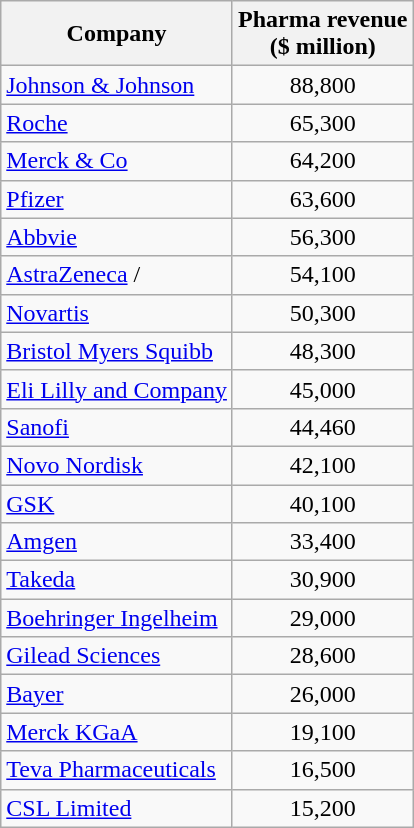<table class="wikitable">
<tr>
<th>Company</th>
<th>Pharma revenue<br>($ million)</th>
</tr>
<tr>
<td><a href='#'>Johnson & Johnson</a> </td>
<td style="text-align: center">88,800</td>
</tr>
<tr>
<td><a href='#'>Roche</a> </td>
<td style="text-align: center">65,300</td>
</tr>
<tr>
<td><a href='#'>Merck & Co</a> </td>
<td style="text-align: center">64,200</td>
</tr>
<tr>
<td><a href='#'>Pfizer</a> </td>
<td style="text-align: center">63,600</td>
</tr>
<tr>
<td><a href='#'>Abbvie</a> </td>
<td style="text-align: center">56,300</td>
</tr>
<tr>
<td><a href='#'>AstraZeneca</a> /</td>
<td style="text-align: center">54,100</td>
</tr>
<tr>
<td><a href='#'>Novartis</a> </td>
<td style="text-align: center">50,300</td>
</tr>
<tr>
<td><a href='#'>Bristol Myers Squibb</a> </td>
<td style="text-align: center">48,300</td>
</tr>
<tr>
<td><a href='#'>Eli Lilly and Company</a> </td>
<td style="text-align: center">45,000</td>
</tr>
<tr>
<td><a href='#'>Sanofi</a> </td>
<td style="text-align: center">44,460</td>
</tr>
<tr>
<td><a href='#'>Novo Nordisk</a> </td>
<td style="text-align: center">42,100</td>
</tr>
<tr>
<td><a href='#'>GSK</a> </td>
<td style="text-align: center">40,100</td>
</tr>
<tr>
<td><a href='#'>Amgen</a> </td>
<td style="text-align: center">33,400</td>
</tr>
<tr>
<td><a href='#'>Takeda</a> </td>
<td style="text-align: center">30,900</td>
</tr>
<tr>
<td><a href='#'>Boehringer Ingelheim</a> </td>
<td style="text-align: center">29,000</td>
</tr>
<tr>
<td><a href='#'>Gilead Sciences</a> </td>
<td style="text-align: center">28,600</td>
</tr>
<tr>
<td><a href='#'>Bayer</a> </td>
<td style="text-align: center">26,000</td>
</tr>
<tr>
<td><a href='#'>Merck KGaA</a> </td>
<td style="text-align: center">19,100</td>
</tr>
<tr>
<td><a href='#'>Teva Pharmaceuticals</a> </td>
<td style="text-align: center">16,500</td>
</tr>
<tr>
<td><a href='#'>CSL Limited</a> </td>
<td style="text-align: center">15,200</td>
</tr>
</table>
